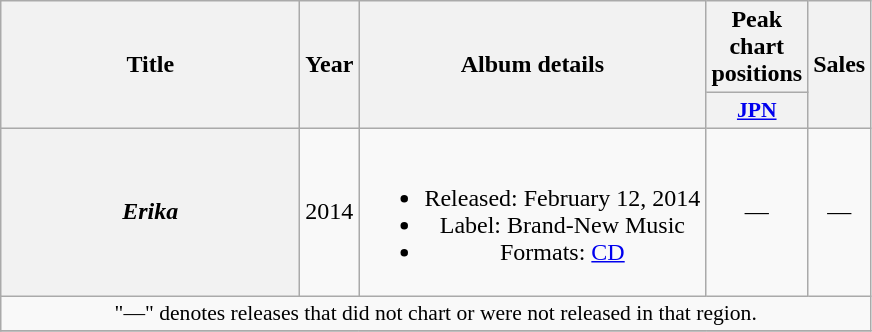<table class="wikitable plainrowheaders" style="text-align:center;">
<tr>
<th scope="col" rowspan="2" style="width:12em;">Title</th>
<th scope="col" rowspan="2">Year</th>
<th scope="col" rowspan="2">Album details</th>
<th scope="col" colspan="1">Peak chart positions</th>
<th scope="col" rowspan="2">Sales</th>
</tr>
<tr>
<th scope="col" style="width:3em;font-size:90%;"><a href='#'>JPN</a><br></th>
</tr>
<tr>
<th scope="row"><em>Erika</em></th>
<td>2014</td>
<td><br><ul><li>Released: February 12, 2014</li><li>Label: Brand-New Music</li><li>Formats: <a href='#'>CD</a></li></ul></td>
<td>—</td>
<td>—</td>
</tr>
<tr>
<td colspan="5" style="font-size:90%;">"—" denotes releases that did not chart or were not released in that region.</td>
</tr>
<tr>
</tr>
</table>
